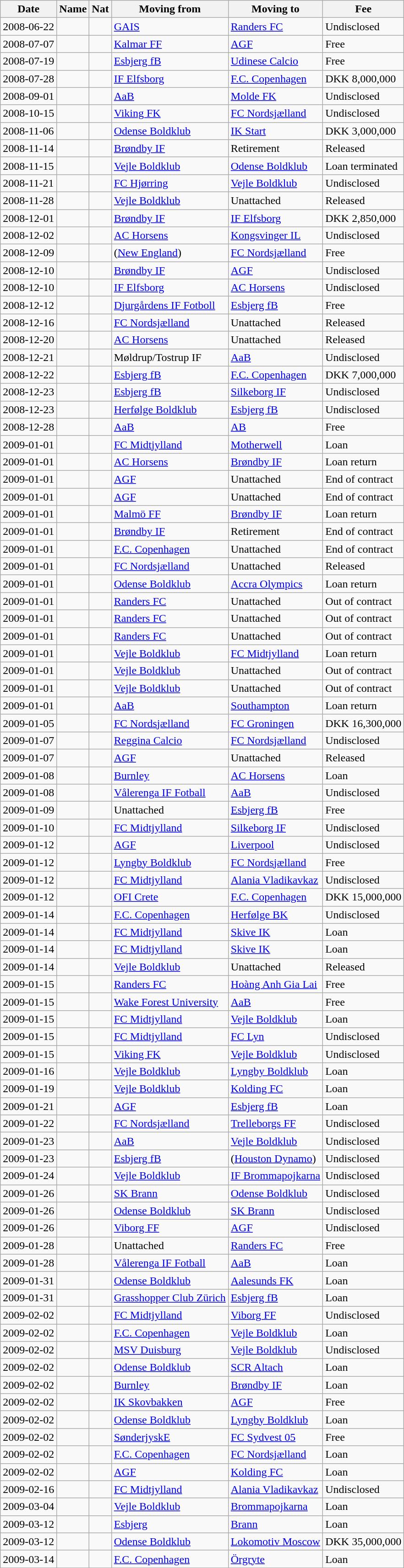<table class="wikitable sortable">
<tr>
<th>Date</th>
<th>Name</th>
<th>Nat</th>
<th>Moving from</th>
<th>Moving to</th>
<th>Fee</th>
</tr>
<tr>
<td>2008-06-22</td>
<td></td>
<td></td>
<td> <a href='#'>GAIS</a></td>
<td><a href='#'>Randers FC</a></td>
<td>Undisclosed</td>
</tr>
<tr>
<td>2008-07-07</td>
<td></td>
<td></td>
<td> <a href='#'>Kalmar FF</a></td>
<td><a href='#'>AGF</a></td>
<td>Free</td>
</tr>
<tr>
<td>2008-07-19</td>
<td></td>
<td></td>
<td><a href='#'>Esbjerg fB</a></td>
<td> <a href='#'>Udinese Calcio</a></td>
<td>Free</td>
</tr>
<tr>
<td>2008-07-28</td>
<td></td>
<td></td>
<td> <a href='#'>IF Elfsborg</a></td>
<td><a href='#'>F.C. Copenhagen</a></td>
<td>DKK 8,000,000</td>
</tr>
<tr>
<td>2008-09-01</td>
<td></td>
<td></td>
<td><a href='#'>AaB</a></td>
<td> <a href='#'>Molde FK</a></td>
<td>Undisclosed</td>
</tr>
<tr>
<td>2008-10-15</td>
<td></td>
<td></td>
<td> <a href='#'>Viking FK</a></td>
<td><a href='#'>FC Nordsjælland</a></td>
<td>Undisclosed</td>
</tr>
<tr>
<td>2008-11-06</td>
<td></td>
<td></td>
<td><a href='#'>Odense Boldklub</a></td>
<td> <a href='#'>IK Start</a></td>
<td>DKK 3,000,000</td>
</tr>
<tr>
<td>2008-11-14</td>
<td></td>
<td></td>
<td><a href='#'>Brøndby IF</a></td>
<td>Retirement</td>
<td>Released</td>
</tr>
<tr>
<td>2008-11-15</td>
<td></td>
<td></td>
<td><a href='#'>Vejle Boldklub</a></td>
<td><a href='#'>Odense Boldklub</a></td>
<td>Loan terminated</td>
</tr>
<tr>
<td>2008-11-21</td>
<td></td>
<td></td>
<td><a href='#'>FC Hjørring</a></td>
<td><a href='#'>Vejle Boldklub</a></td>
<td>Undisclosed</td>
</tr>
<tr>
<td>2008-11-28</td>
<td></td>
<td></td>
<td><a href='#'>Vejle Boldklub</a></td>
<td>Unattached</td>
<td>Released</td>
</tr>
<tr>
<td>2008-12-01</td>
<td></td>
<td></td>
<td><a href='#'>Brøndby IF</a></td>
<td> <a href='#'>IF Elfsborg</a></td>
<td>DKK 2,850,000</td>
</tr>
<tr>
<td>2008-12-02</td>
<td></td>
<td></td>
<td><a href='#'>AC Horsens</a></td>
<td> <a href='#'>Kongsvinger IL</a></td>
<td>Undisclosed</td>
</tr>
<tr>
<td>2008-12-09</td>
<td></td>
<td></td>
<td> (<a href='#'>New England</a>)</td>
<td><a href='#'>FC Nordsjælland</a></td>
<td>Free</td>
</tr>
<tr>
<td>2008-12-10</td>
<td></td>
<td></td>
<td><a href='#'>Brøndby IF</a></td>
<td><a href='#'>AGF</a></td>
<td>Undisclosed</td>
</tr>
<tr>
<td>2008-12-10</td>
<td></td>
<td></td>
<td> <a href='#'>IF Elfsborg</a></td>
<td><a href='#'>AC Horsens</a></td>
<td>Undisclosed</td>
</tr>
<tr>
<td>2008-12-12</td>
<td></td>
<td></td>
<td> <a href='#'>Djurgårdens IF Fotboll</a></td>
<td><a href='#'>Esbjerg fB</a></td>
<td>Free</td>
</tr>
<tr>
<td>2008-12-16</td>
<td></td>
<td></td>
<td><a href='#'>FC Nordsjælland</a></td>
<td>Unattached</td>
<td>Released</td>
</tr>
<tr>
<td>2008-12-20</td>
<td></td>
<td></td>
<td><a href='#'>AC Horsens</a></td>
<td>Unattached</td>
<td>Released</td>
</tr>
<tr>
<td>2008-12-21</td>
<td></td>
<td></td>
<td>Møldrup/Tostrup IF</td>
<td><a href='#'>AaB</a></td>
<td>Undisclosed</td>
</tr>
<tr>
<td>2008-12-22</td>
<td></td>
<td></td>
<td><a href='#'>Esbjerg fB</a></td>
<td><a href='#'>F.C. Copenhagen</a></td>
<td>DKK 7,000,000</td>
</tr>
<tr>
<td>2008-12-23</td>
<td></td>
<td></td>
<td><a href='#'>Esbjerg fB</a></td>
<td><a href='#'>Silkeborg IF</a></td>
<td>Undisclosed</td>
</tr>
<tr>
<td>2008-12-23</td>
<td></td>
<td></td>
<td><a href='#'>Herfølge Boldklub</a></td>
<td><a href='#'>Esbjerg fB</a></td>
<td>Undisclosed</td>
</tr>
<tr>
<td>2008-12-28</td>
<td></td>
<td></td>
<td><a href='#'>AaB</a></td>
<td><a href='#'>AB</a></td>
<td>Free</td>
</tr>
<tr>
<td>2009-01-01</td>
<td></td>
<td></td>
<td><a href='#'>FC Midtjylland</a></td>
<td> <a href='#'>Motherwell</a></td>
<td>Loan</td>
</tr>
<tr>
<td>2009-01-01</td>
<td></td>
<td></td>
<td><a href='#'>AC Horsens</a></td>
<td><a href='#'>Brøndby IF</a></td>
<td>Loan return</td>
</tr>
<tr>
<td>2009-01-01</td>
<td></td>
<td></td>
<td><a href='#'>AGF</a></td>
<td>Unattached</td>
<td>End of contract</td>
</tr>
<tr>
<td>2009-01-01</td>
<td></td>
<td></td>
<td><a href='#'>AGF</a></td>
<td>Unattached</td>
<td>End of contract</td>
</tr>
<tr>
<td>2009-01-01</td>
<td></td>
<td></td>
<td> <a href='#'>Malmö FF</a></td>
<td><a href='#'>Brøndby IF</a></td>
<td>Loan return</td>
</tr>
<tr>
<td>2009-01-01</td>
<td></td>
<td></td>
<td><a href='#'>Brøndby IF</a></td>
<td>Retirement</td>
<td>End of contract</td>
</tr>
<tr>
<td>2009-01-01</td>
<td></td>
<td></td>
<td><a href='#'>F.C. Copenhagen</a></td>
<td>Unattached</td>
<td>End of contract</td>
</tr>
<tr>
<td>2009-01-01</td>
<td></td>
<td></td>
<td><a href='#'>FC Nordsjælland</a></td>
<td>Unattached</td>
<td>Released</td>
</tr>
<tr>
<td>2009-01-01</td>
<td></td>
<td></td>
<td><a href='#'>Odense Boldklub</a></td>
<td> <a href='#'>Accra Olympics</a></td>
<td>Loan return</td>
</tr>
<tr>
<td>2009-01-01</td>
<td></td>
<td></td>
<td><a href='#'>Randers FC</a></td>
<td>Unattached</td>
<td>Out of contract</td>
</tr>
<tr>
<td>2009-01-01</td>
<td></td>
<td></td>
<td><a href='#'>Randers FC</a></td>
<td>Unattached</td>
<td>Out of contract</td>
</tr>
<tr>
<td>2009-01-01</td>
<td></td>
<td></td>
<td><a href='#'>Randers FC</a></td>
<td>Unattached</td>
<td>Out of contract</td>
</tr>
<tr>
<td>2009-01-01</td>
<td></td>
<td></td>
<td><a href='#'>Vejle Boldklub</a></td>
<td><a href='#'>FC Midtjylland</a></td>
<td>Loan return</td>
</tr>
<tr>
<td>2009-01-01</td>
<td></td>
<td></td>
<td><a href='#'>Vejle Boldklub</a></td>
<td>Unattached</td>
<td>Out of contract</td>
</tr>
<tr>
<td>2009-01-01</td>
<td></td>
<td></td>
<td><a href='#'>Vejle Boldklub</a></td>
<td>Unattached</td>
<td>Out of contract</td>
</tr>
<tr>
<td>2009-01-01</td>
<td></td>
<td></td>
<td><a href='#'>AaB</a></td>
<td> <a href='#'>Southampton</a></td>
<td>Loan return</td>
</tr>
<tr>
<td>2009-01-05</td>
<td></td>
<td></td>
<td><a href='#'>FC Nordsjælland</a></td>
<td> <a href='#'>FC Groningen</a></td>
<td>DKK 16,300,000</td>
</tr>
<tr>
<td>2009-01-07</td>
<td></td>
<td></td>
<td> <a href='#'>Reggina Calcio</a></td>
<td><a href='#'>FC Nordsjælland</a></td>
<td>Undisclosed</td>
</tr>
<tr>
<td>2009-01-07</td>
<td></td>
<td></td>
<td><a href='#'>AGF</a></td>
<td>Unattached</td>
<td>Released</td>
</tr>
<tr>
<td>2009-01-08</td>
<td></td>
<td></td>
<td> <a href='#'>Burnley</a></td>
<td><a href='#'>AC Horsens</a></td>
<td>Loan</td>
</tr>
<tr>
<td>2009-01-08</td>
<td></td>
<td></td>
<td> <a href='#'>Vålerenga IF Fotball</a></td>
<td><a href='#'>AaB</a></td>
<td>Undisclosed</td>
</tr>
<tr>
<td>2009-01-09</td>
<td></td>
<td></td>
<td>Unattached</td>
<td><a href='#'>Esbjerg fB</a></td>
<td>Free</td>
</tr>
<tr>
<td>2009-01-10</td>
<td></td>
<td></td>
<td><a href='#'>FC Midtjylland</a></td>
<td><a href='#'>Silkeborg IF</a></td>
<td>Undisclosed</td>
</tr>
<tr>
<td>2009-01-12</td>
<td></td>
<td></td>
<td><a href='#'>AGF</a></td>
<td> <a href='#'>Liverpool</a></td>
<td>Undisclosed</td>
</tr>
<tr>
<td>2009-01-12</td>
<td></td>
<td></td>
<td><a href='#'>Lyngby Boldklub</a></td>
<td><a href='#'>FC Nordsjælland</a></td>
<td>Free</td>
</tr>
<tr>
<td>2009-01-12</td>
<td></td>
<td></td>
<td><a href='#'>FC Midtjylland</a></td>
<td> <a href='#'>Alania Vladikavkaz</a></td>
<td>Undisclosed</td>
</tr>
<tr>
<td>2009-01-12</td>
<td></td>
<td></td>
<td> <a href='#'>OFI Crete</a></td>
<td><a href='#'>F.C. Copenhagen</a></td>
<td>DKK 15,000,000</td>
</tr>
<tr>
<td>2009-01-14</td>
<td></td>
<td></td>
<td><a href='#'>F.C. Copenhagen</a></td>
<td><a href='#'>Herfølge BK</a></td>
<td>Undisclosed</td>
</tr>
<tr>
<td>2009-01-14</td>
<td></td>
<td></td>
<td><a href='#'>FC Midtjylland</a></td>
<td><a href='#'>Skive IK</a></td>
<td>Loan</td>
</tr>
<tr>
<td>2009-01-14</td>
<td></td>
<td></td>
<td><a href='#'>FC Midtjylland</a></td>
<td><a href='#'>Skive IK</a></td>
<td>Loan</td>
</tr>
<tr>
<td>2009-01-14</td>
<td></td>
<td></td>
<td><a href='#'>Vejle Boldklub</a></td>
<td>Unattached</td>
<td>Released</td>
</tr>
<tr>
<td>2009-01-15</td>
<td></td>
<td></td>
<td><a href='#'>Randers FC</a></td>
<td> <a href='#'>Hoàng Anh Gia Lai</a></td>
<td>Free</td>
</tr>
<tr>
<td>2009-01-15</td>
<td></td>
<td></td>
<td> <a href='#'>Wake Forest University</a></td>
<td><a href='#'>AaB</a></td>
<td>Free</td>
</tr>
<tr>
<td>2009-01-15</td>
<td></td>
<td></td>
<td><a href='#'>FC Midtjylland</a></td>
<td><a href='#'>Vejle Boldklub</a></td>
<td>Loan</td>
</tr>
<tr>
<td>2009-01-15</td>
<td></td>
<td></td>
<td><a href='#'>FC Midtjylland</a></td>
<td> <a href='#'>FC Lyn</a></td>
<td>Undisclosed</td>
</tr>
<tr>
<td>2009-01-15</td>
<td></td>
<td></td>
<td> <a href='#'>Viking FK</a></td>
<td><a href='#'>Vejle Boldklub</a></td>
<td>Undisclosed</td>
</tr>
<tr>
<td>2009-01-16</td>
<td></td>
<td></td>
<td><a href='#'>Vejle Boldklub</a></td>
<td><a href='#'>Lyngby Boldklub</a></td>
<td>Loan</td>
</tr>
<tr>
<td>2009-01-19</td>
<td></td>
<td></td>
<td><a href='#'>Vejle Boldklub</a></td>
<td><a href='#'>Kolding FC</a></td>
<td>Loan</td>
</tr>
<tr>
<td>2009-01-21</td>
<td></td>
<td></td>
<td><a href='#'>AGF</a></td>
<td><a href='#'>Esbjerg fB</a></td>
<td>Loan</td>
</tr>
<tr>
<td>2009-01-22</td>
<td></td>
<td></td>
<td><a href='#'>FC Nordsjælland</a></td>
<td> <a href='#'>Trelleborgs FF</a></td>
<td>Undisclosed</td>
</tr>
<tr>
<td>2009-01-23</td>
<td></td>
<td></td>
<td><a href='#'>AaB</a></td>
<td><a href='#'>Vejle Boldklub</a></td>
<td>Undisclosed</td>
</tr>
<tr>
<td>2009-01-23</td>
<td></td>
<td></td>
<td><a href='#'>Esbjerg fB</a></td>
<td> (<a href='#'>Houston Dynamo</a>)</td>
<td>Undisclosed</td>
</tr>
<tr>
<td>2009-01-24</td>
<td></td>
<td></td>
<td><a href='#'>Vejle Boldklub</a></td>
<td> <a href='#'>IF Brommapojkarna</a></td>
<td>Undisclosed</td>
</tr>
<tr>
<td>2009-01-26</td>
<td></td>
<td></td>
<td> <a href='#'>SK Brann</a></td>
<td><a href='#'>Odense Boldklub</a></td>
<td>Undisclosed</td>
</tr>
<tr>
<td>2009-01-26</td>
<td></td>
<td></td>
<td><a href='#'>Odense Boldklub</a></td>
<td> <a href='#'>SK Brann</a></td>
<td>Undisclosed</td>
</tr>
<tr>
<td>2009-01-26</td>
<td></td>
<td></td>
<td><a href='#'>Viborg FF</a></td>
<td><a href='#'>AGF</a></td>
<td>Undisclosed</td>
</tr>
<tr>
<td>2009-01-28</td>
<td></td>
<td></td>
<td>Unattached</td>
<td><a href='#'>Randers FC</a></td>
<td>Free</td>
</tr>
<tr>
<td>2009-01-28</td>
<td></td>
<td></td>
<td> <a href='#'>Vålerenga IF Fotball</a></td>
<td><a href='#'>AaB</a></td>
<td>Loan</td>
</tr>
<tr>
<td>2009-01-31</td>
<td></td>
<td></td>
<td><a href='#'>Odense Boldklub</a></td>
<td> <a href='#'>Aalesunds FK</a></td>
<td>Loan</td>
</tr>
<tr>
<td>2009-01-31</td>
<td></td>
<td></td>
<td> <a href='#'>Grasshopper Club Zürich</a></td>
<td><a href='#'>Esbjerg fB</a></td>
<td>Loan</td>
</tr>
<tr>
<td>2009-02-02</td>
<td></td>
<td></td>
<td><a href='#'>FC Midtjylland</a></td>
<td><a href='#'>Viborg FF</a></td>
<td>Undisclosed</td>
</tr>
<tr>
<td>2009-02-02</td>
<td></td>
<td></td>
<td><a href='#'>F.C. Copenhagen</a></td>
<td><a href='#'>Vejle Boldklub</a></td>
<td>Loan</td>
</tr>
<tr>
<td>2009-02-02</td>
<td></td>
<td></td>
<td> <a href='#'>MSV Duisburg</a></td>
<td><a href='#'>Vejle Boldklub</a></td>
<td>Undisclosed</td>
</tr>
<tr>
<td>2009-02-02</td>
<td></td>
<td></td>
<td><a href='#'>Odense Boldklub</a></td>
<td> <a href='#'>SCR Altach</a></td>
<td>Loan</td>
</tr>
<tr>
<td>2009-02-02</td>
<td></td>
<td></td>
<td> <a href='#'>Burnley</a></td>
<td><a href='#'>Brøndby IF</a></td>
<td>Loan</td>
</tr>
<tr>
<td>2009-02-02</td>
<td></td>
<td></td>
<td><a href='#'>IK Skovbakken</a></td>
<td><a href='#'>AGF</a></td>
<td>Free</td>
</tr>
<tr>
<td>2009-02-02</td>
<td></td>
<td></td>
<td><a href='#'>Odense Boldklub</a></td>
<td><a href='#'>Lyngby Boldklub</a></td>
<td>Loan</td>
</tr>
<tr>
<td>2009-02-02</td>
<td></td>
<td></td>
<td><a href='#'>SønderjyskE</a></td>
<td><a href='#'>FC Sydvest 05</a></td>
<td>Free</td>
</tr>
<tr>
<td>2009-02-02</td>
<td></td>
<td></td>
<td><a href='#'>F.C. Copenhagen</a></td>
<td><a href='#'>FC Nordsjælland</a></td>
<td>Loan</td>
</tr>
<tr>
<td>2009-02-02</td>
<td></td>
<td></td>
<td><a href='#'>AGF</a></td>
<td><a href='#'>Kolding FC</a></td>
<td>Loan</td>
</tr>
<tr>
<td>2009-02-16</td>
<td></td>
<td></td>
<td><a href='#'>FC Midtjylland</a></td>
<td> <a href='#'>Alania Vladikavkaz</a></td>
<td>Undisclosed</td>
</tr>
<tr>
<td>2009-03-04</td>
<td></td>
<td></td>
<td><a href='#'>Vejle Boldklub</a></td>
<td> <a href='#'>Brommapojkarna</a></td>
<td>Loan</td>
</tr>
<tr>
<td>2009-03-12</td>
<td></td>
<td></td>
<td><a href='#'>Esbjerg</a></td>
<td> <a href='#'>Brann</a></td>
<td>Loan</td>
</tr>
<tr>
<td>2009-03-12</td>
<td></td>
<td></td>
<td><a href='#'>Odense Boldklub</a></td>
<td> <a href='#'>Lokomotiv Moscow</a></td>
<td>DKK 35,000,000</td>
</tr>
<tr>
<td>2009-03-14</td>
<td></td>
<td></td>
<td><a href='#'>F.C. Copenhagen</a></td>
<td> <a href='#'>Örgryte</a></td>
<td>Loan</td>
</tr>
</table>
